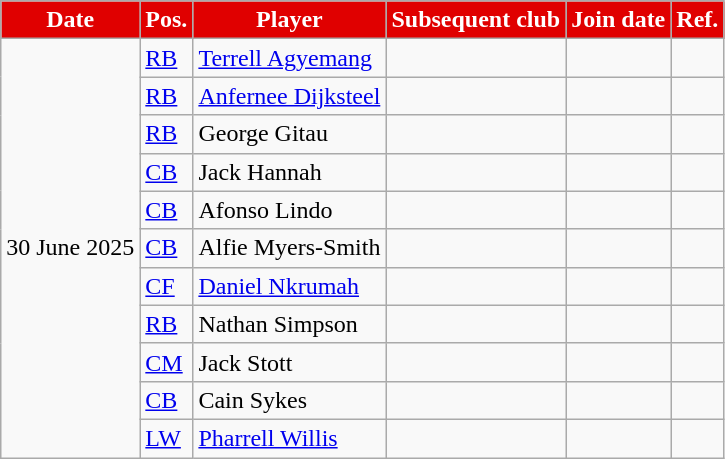<table class="wikitable plainrowheaders sortable">
<tr>
<th style="background:#E00000; color:#FFFFFF; ">Date</th>
<th style="background:#E00000; color:#FFFFFF; ">Pos.</th>
<th style="background:#E00000; color:#FFFFFF; ">Player</th>
<th style="background:#E00000; color:#FFFFFF; ">Subsequent club</th>
<th style="background:#E00000; color:#FFFFFF; ">Join date</th>
<th style="background:#E00000; color:#FFFFFF; ">Ref.</th>
</tr>
<tr>
<td rowspan="11">30 June 2025</td>
<td><a href='#'>RB</a></td>
<td> <a href='#'>Terrell Agyemang</a></td>
<td></td>
<td></td>
<td></td>
</tr>
<tr>
<td><a href='#'>RB</a></td>
<td> <a href='#'>Anfernee Dijksteel</a></td>
<td></td>
<td></td>
<td></td>
</tr>
<tr>
<td><a href='#'>RB</a></td>
<td> George Gitau</td>
<td></td>
<td></td>
<td></td>
</tr>
<tr>
<td><a href='#'>CB</a></td>
<td> Jack Hannah</td>
<td></td>
<td></td>
<td></td>
</tr>
<tr>
<td><a href='#'>CB</a></td>
<td> Afonso Lindo</td>
<td></td>
<td></td>
<td></td>
</tr>
<tr>
<td><a href='#'>CB</a></td>
<td> Alfie Myers-Smith</td>
<td></td>
<td></td>
<td></td>
</tr>
<tr>
<td><a href='#'>CF</a></td>
<td> <a href='#'>Daniel Nkrumah</a></td>
<td></td>
<td></td>
<td></td>
</tr>
<tr>
<td><a href='#'>RB</a></td>
<td> Nathan Simpson</td>
<td></td>
<td></td>
<td></td>
</tr>
<tr>
<td><a href='#'>CM</a></td>
<td> Jack Stott</td>
<td></td>
<td></td>
<td></td>
</tr>
<tr>
<td><a href='#'>CB</a></td>
<td> Cain Sykes</td>
<td></td>
<td></td>
<td></td>
</tr>
<tr>
<td><a href='#'>LW</a></td>
<td> <a href='#'>Pharrell Willis</a></td>
<td></td>
<td></td>
<td></td>
</tr>
</table>
